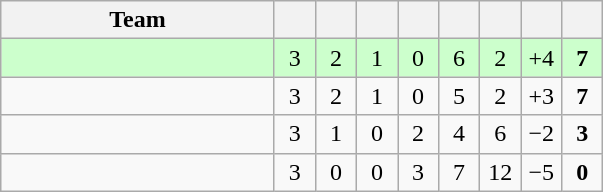<table class="wikitable" style="text-align: center;">
<tr>
<th width="175">Team</th>
<th width="20"></th>
<th width="20"></th>
<th width="20"></th>
<th width="20"></th>
<th width="20"></th>
<th width="20"></th>
<th width="20"></th>
<th width="20"></th>
</tr>
<tr bgcolor="#ccffcc">
<td align=left><em></em></td>
<td>3</td>
<td>2</td>
<td>1</td>
<td>0</td>
<td>6</td>
<td>2</td>
<td>+4</td>
<td><strong>7</strong></td>
</tr>
<tr bgcolor=>
<td align=left></td>
<td>3</td>
<td>2</td>
<td>1</td>
<td>0</td>
<td>5</td>
<td>2</td>
<td>+3</td>
<td><strong>7</strong></td>
</tr>
<tr bgcolor=>
<td align=left></td>
<td>3</td>
<td>1</td>
<td>0</td>
<td>2</td>
<td>4</td>
<td>6</td>
<td>−2</td>
<td><strong>3</strong></td>
</tr>
<tr bgcolor=>
<td align=left></td>
<td>3</td>
<td>0</td>
<td>0</td>
<td>3</td>
<td>7</td>
<td>12</td>
<td>−5</td>
<td><strong>0</strong></td>
</tr>
</table>
